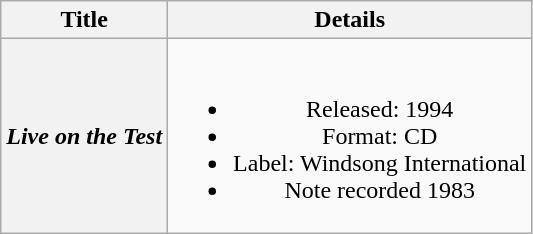<table class="wikitable plainrowheaders" style="text-align:center;" border="1">
<tr>
<th>Title</th>
<th>Details</th>
</tr>
<tr>
<th scope="row"><em>Live on the Test</em></th>
<td><br><ul><li>Released: 1994</li><li>Format: CD</li><li>Label: Windsong International</li><li>Note recorded 1983</li></ul></td>
</tr>
</table>
